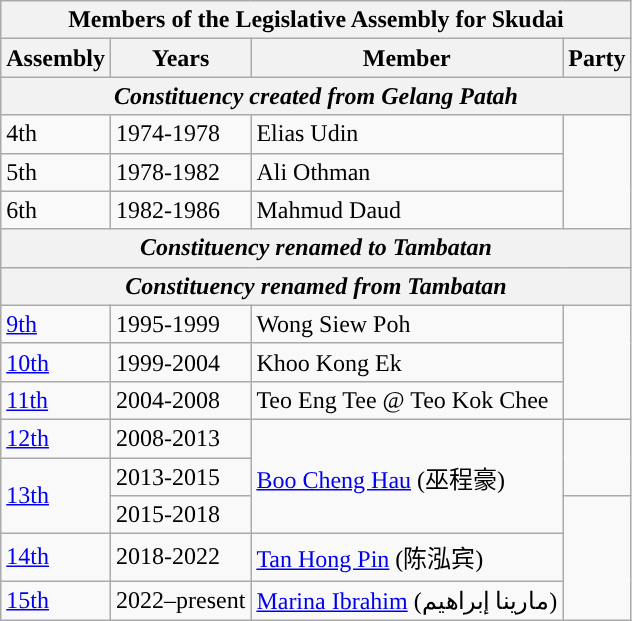<table class=wikitable>
<tr>
<th colspan=4>Members of the Legislative Assembly for Skudai</th>
</tr>
<tr>
<th>Assembly</th>
<th>Years</th>
<th>Member</th>
<th>Party</th>
</tr>
<tr>
<th colspan=4 align=center><em>Constituency created from Gelang Patah</em></th>
</tr>
<tr>
<td>4th</td>
<td>1974-1978</td>
<td>Elias Udin</td>
<td rowspan="3"></td>
</tr>
<tr>
<td>5th</td>
<td>1978-1982</td>
<td>Ali Othman</td>
</tr>
<tr>
<td>6th</td>
<td>1982-1986</td>
<td>Mahmud Daud</td>
</tr>
<tr>
<th colspan="4"><em>Constituency renamed to Tambatan</em></th>
</tr>
<tr>
<th colspan="4"><em>Constituency renamed from Tambatan</em></th>
</tr>
<tr>
<td><a href='#'>9th</a></td>
<td>1995-1999</td>
<td>Wong Siew Poh</td>
<td rowspan="3"></td>
</tr>
<tr>
<td><a href='#'>10th</a></td>
<td>1999-2004</td>
<td>Khoo Kong Ek</td>
</tr>
<tr>
<td><a href='#'>11th</a></td>
<td>2004-2008</td>
<td>Teo Eng Tee @ Teo Kok Chee</td>
</tr>
<tr>
<td><a href='#'>12th</a></td>
<td>2008-2013</td>
<td rowspan=3><a href='#'>Boo Cheng Hau</a> (巫程豪)</td>
<td rowspan=2></td>
</tr>
<tr>
<td rowspan=2><a href='#'>13th</a></td>
<td>2013-2015</td>
</tr>
<tr>
<td>2015-2018</td>
<td rowspan=3></td>
</tr>
<tr>
<td><a href='#'>14th</a></td>
<td>2018-2022</td>
<td><a href='#'>Tan Hong Pin</a> (陈泓宾)</td>
</tr>
<tr>
<td><a href='#'>15th</a></td>
<td>2022–present</td>
<td><a href='#'>Marina Ibrahim</a> (مارينا إبراهيم)</td>
</tr>
</table>
